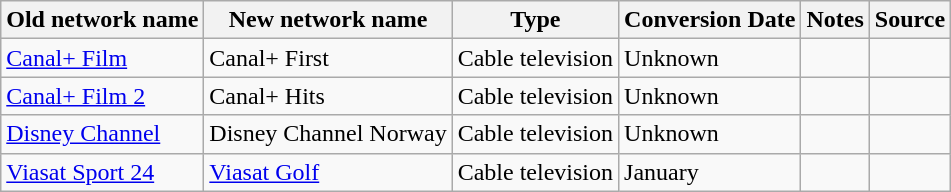<table class="wikitable">
<tr>
<th>Old network name</th>
<th>New network name</th>
<th>Type</th>
<th>Conversion Date</th>
<th>Notes</th>
<th>Source</th>
</tr>
<tr>
<td><a href='#'>Canal+ Film</a></td>
<td>Canal+ First</td>
<td>Cable television</td>
<td>Unknown</td>
<td></td>
<td></td>
</tr>
<tr>
<td><a href='#'>Canal+ Film 2</a></td>
<td>Canal+ Hits</td>
<td>Cable television</td>
<td>Unknown</td>
<td></td>
<td></td>
</tr>
<tr>
<td><a href='#'>Disney Channel</a></td>
<td>Disney Channel Norway</td>
<td>Cable television</td>
<td>Unknown</td>
<td></td>
<td></td>
</tr>
<tr>
<td><a href='#'>Viasat Sport 24</a></td>
<td><a href='#'>Viasat Golf</a></td>
<td>Cable television</td>
<td>January</td>
<td></td>
<td></td>
</tr>
</table>
